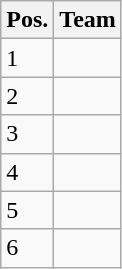<table class="wikitable">
<tr>
<th>Pos.</th>
<th>Team</th>
</tr>
<tr>
<td>1</td>
<td></td>
</tr>
<tr>
<td>2</td>
<td></td>
</tr>
<tr>
<td>3</td>
<td></td>
</tr>
<tr>
<td>4</td>
<td></td>
</tr>
<tr>
<td>5</td>
<td></td>
</tr>
<tr>
<td>6</td>
<td></td>
</tr>
</table>
